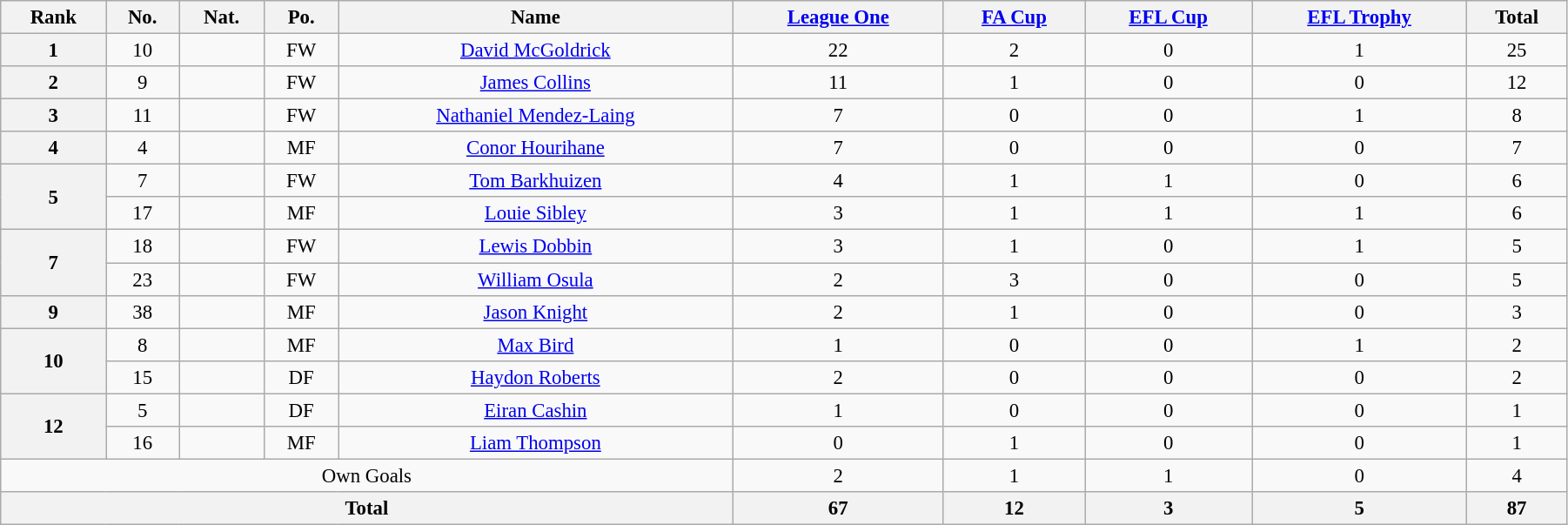<table class="wikitable" style="text-align:center; font-size:95%; width:95%;">
<tr>
<th>Rank</th>
<th>No.</th>
<th>Nat.</th>
<th>Po.</th>
<th>Name</th>
<th><a href='#'>League One</a></th>
<th><a href='#'>FA Cup</a></th>
<th><a href='#'>EFL Cup</a></th>
<th><a href='#'>EFL Trophy</a></th>
<th>Total</th>
</tr>
<tr>
<th rowspan=1>1</th>
<td>10</td>
<td></td>
<td>FW</td>
<td><a href='#'>David McGoldrick</a></td>
<td>22</td>
<td>2</td>
<td>0</td>
<td>1</td>
<td>25</td>
</tr>
<tr>
<th rowspan=1>2</th>
<td>9</td>
<td></td>
<td>FW</td>
<td><a href='#'>James Collins</a></td>
<td>11</td>
<td>1</td>
<td>0</td>
<td>0</td>
<td>12</td>
</tr>
<tr>
<th rowspan=1>3</th>
<td>11</td>
<td></td>
<td>FW</td>
<td><a href='#'>Nathaniel Mendez-Laing</a></td>
<td>7</td>
<td>0</td>
<td>0</td>
<td>1</td>
<td>8</td>
</tr>
<tr>
<th rowspan=1>4</th>
<td>4</td>
<td></td>
<td>MF</td>
<td><a href='#'>Conor Hourihane</a></td>
<td>7</td>
<td>0</td>
<td>0</td>
<td>0</td>
<td>7</td>
</tr>
<tr>
<th rowspan=2>5</th>
<td>7</td>
<td></td>
<td>FW</td>
<td><a href='#'>Tom Barkhuizen</a></td>
<td>4</td>
<td>1</td>
<td>1</td>
<td>0</td>
<td>6</td>
</tr>
<tr>
<td>17</td>
<td></td>
<td>MF</td>
<td><a href='#'>Louie Sibley</a></td>
<td>3</td>
<td>1</td>
<td>1</td>
<td>1</td>
<td>6</td>
</tr>
<tr>
<th rowspan=2>7</th>
<td>18</td>
<td></td>
<td>FW</td>
<td><a href='#'>Lewis Dobbin</a></td>
<td>3</td>
<td>1</td>
<td>0</td>
<td>1</td>
<td>5</td>
</tr>
<tr>
<td>23</td>
<td></td>
<td>FW</td>
<td><a href='#'>William Osula</a></td>
<td>2</td>
<td>3</td>
<td>0</td>
<td>0</td>
<td>5</td>
</tr>
<tr>
<th rowspan=1>9</th>
<td>38</td>
<td></td>
<td>MF</td>
<td><a href='#'>Jason Knight</a></td>
<td>2</td>
<td>1</td>
<td>0</td>
<td>0</td>
<td>3</td>
</tr>
<tr>
<th rowspan=2>10</th>
<td>8</td>
<td></td>
<td>MF</td>
<td><a href='#'>Max Bird</a></td>
<td>1</td>
<td>0</td>
<td>0</td>
<td>1</td>
<td>2</td>
</tr>
<tr>
<td>15</td>
<td></td>
<td>DF</td>
<td><a href='#'>Haydon Roberts</a></td>
<td>2</td>
<td>0</td>
<td>0</td>
<td>0</td>
<td>2</td>
</tr>
<tr>
<th rowspan=2>12</th>
<td>5</td>
<td></td>
<td>DF</td>
<td><a href='#'>Eiran Cashin</a></td>
<td>1</td>
<td>0</td>
<td>0</td>
<td>0</td>
<td>1</td>
</tr>
<tr>
<td>16</td>
<td></td>
<td>MF</td>
<td><a href='#'>Liam Thompson</a></td>
<td>0</td>
<td>1</td>
<td>0</td>
<td>0</td>
<td>1</td>
</tr>
<tr>
<td colspan=5>Own Goals</td>
<td>2</td>
<td>1</td>
<td>1</td>
<td>0</td>
<td>4</td>
</tr>
<tr>
<th colspan=5>Total</th>
<th>67</th>
<th>12</th>
<th>3</th>
<th>5</th>
<th>87</th>
</tr>
</table>
